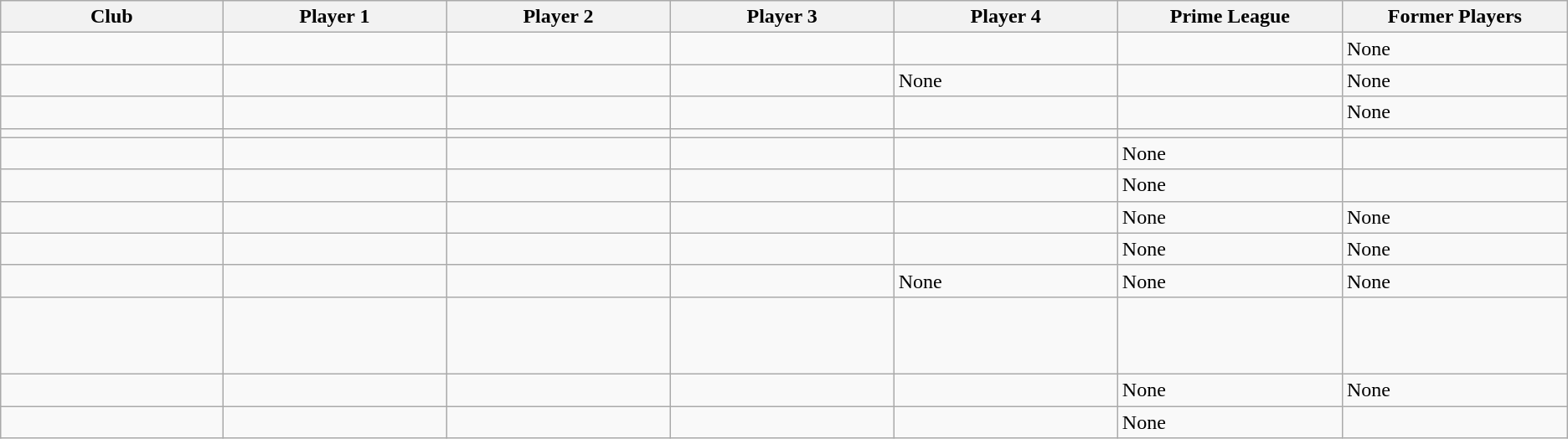<table class="wikitable ">
<tr>
<th style="width:190px;">Club</th>
<th style="width:190px;">Player 1</th>
<th style="width:190px;">Player 2</th>
<th style="width:190px;">Player 3</th>
<th style="width:190px;">Player 4</th>
<th style="width:190px;">Prime League</th>
<th style="width:190px;">Former Players</th>
</tr>
<tr>
<td></td>
<td></td>
<td></td>
<td></td>
<td></td>
<td></td>
<td>None</td>
</tr>
<tr>
<td></td>
<td></td>
<td></td>
<td></td>
<td>None</td>
<td></td>
<td>None</td>
</tr>
<tr>
<td></td>
<td></td>
<td></td>
<td></td>
<td></td>
<td></td>
<td>None</td>
</tr>
<tr>
<td></td>
<td></td>
<td></td>
<td></td>
<td></td>
<td></td>
<td></td>
</tr>
<tr>
<td></td>
<td></td>
<td></td>
<td></td>
<td></td>
<td>None</td>
<td></td>
</tr>
<tr>
<td></td>
<td></td>
<td></td>
<td></td>
<td></td>
<td>None</td>
<td></td>
</tr>
<tr>
<td></td>
<td></td>
<td></td>
<td></td>
<td></td>
<td>None</td>
<td>None</td>
</tr>
<tr>
<td></td>
<td></td>
<td></td>
<td></td>
<td></td>
<td>None</td>
<td>None</td>
</tr>
<tr>
<td></td>
<td></td>
<td></td>
<td></td>
<td>None</td>
<td>None</td>
<td>None</td>
</tr>
<tr>
<td></td>
<td></td>
<td></td>
<td></td>
<td></td>
<td></td>
<td><br><br><br></td>
</tr>
<tr>
<td></td>
<td></td>
<td></td>
<td></td>
<td></td>
<td>None</td>
<td>None</td>
</tr>
<tr>
<td></td>
<td></td>
<td></td>
<td></td>
<td></td>
<td>None</td>
<td></td>
</tr>
</table>
